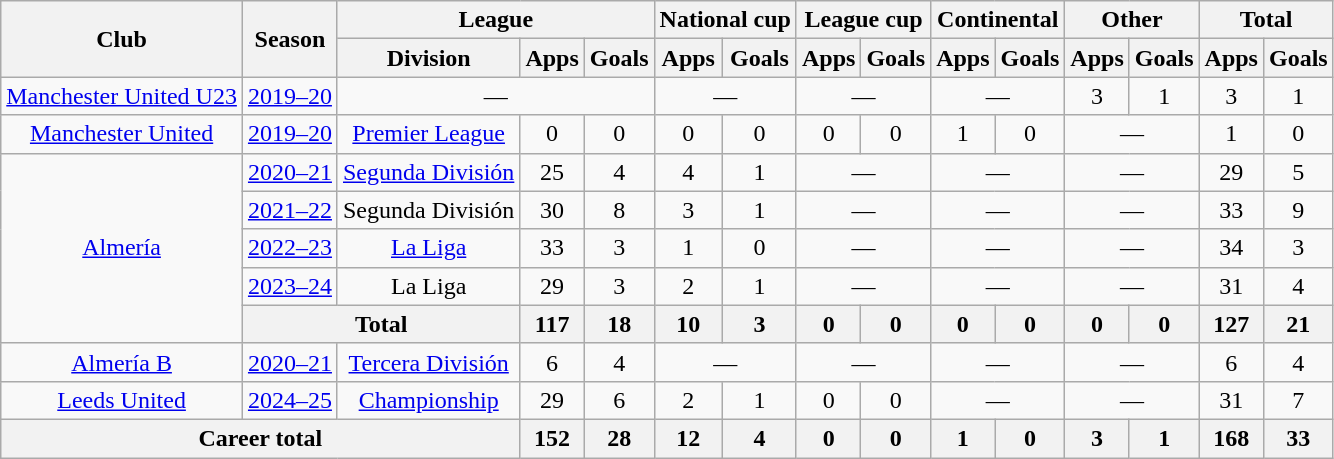<table class="wikitable" style="text-align: center;">
<tr>
<th rowspan="2">Club</th>
<th rowspan="2">Season</th>
<th colspan="3">League</th>
<th colspan="2">National cup</th>
<th colspan="2">League cup</th>
<th colspan="2">Continental</th>
<th colspan="2">Other</th>
<th colspan="2">Total</th>
</tr>
<tr>
<th>Division</th>
<th>Apps</th>
<th>Goals</th>
<th>Apps</th>
<th>Goals</th>
<th>Apps</th>
<th>Goals</th>
<th>Apps</th>
<th>Goals</th>
<th>Apps</th>
<th>Goals</th>
<th>Apps</th>
<th>Goals</th>
</tr>
<tr>
<td><a href='#'>Manchester United U23</a></td>
<td><a href='#'>2019–20</a></td>
<td colspan=3>—</td>
<td colspan=2>—</td>
<td colspan=2>—</td>
<td colspan=2>—</td>
<td>3</td>
<td>1</td>
<td>3</td>
<td>1</td>
</tr>
<tr>
<td><a href='#'>Manchester United</a></td>
<td><a href='#'>2019–20</a></td>
<td><a href='#'>Premier League</a></td>
<td>0</td>
<td>0</td>
<td>0</td>
<td>0</td>
<td>0</td>
<td>0</td>
<td>1</td>
<td>0</td>
<td colspan=2>—</td>
<td>1</td>
<td>0</td>
</tr>
<tr>
<td rowspan="5"><a href='#'>Almería</a></td>
<td><a href='#'>2020–21</a></td>
<td><a href='#'>Segunda División</a></td>
<td>25</td>
<td>4</td>
<td>4</td>
<td>1</td>
<td colspan=2>—</td>
<td colspan=2>—</td>
<td colspan=2>—</td>
<td>29</td>
<td>5</td>
</tr>
<tr>
<td><a href='#'>2021–22</a></td>
<td>Segunda División</td>
<td>30</td>
<td>8</td>
<td>3</td>
<td>1</td>
<td colspan=2>—</td>
<td colspan=2>—</td>
<td colspan=2>—</td>
<td>33</td>
<td>9</td>
</tr>
<tr>
<td><a href='#'>2022–23</a></td>
<td><a href='#'>La Liga</a></td>
<td>33</td>
<td>3</td>
<td>1</td>
<td>0</td>
<td colspan=2>—</td>
<td colspan=2>—</td>
<td colspan=2>—</td>
<td>34</td>
<td>3</td>
</tr>
<tr>
<td><a href='#'>2023–24</a></td>
<td>La Liga</td>
<td>29</td>
<td>3</td>
<td>2</td>
<td>1</td>
<td colspan=2>—</td>
<td colspan=2>—</td>
<td colspan=2>—</td>
<td>31</td>
<td>4</td>
</tr>
<tr>
<th colspan="2">Total</th>
<th>117</th>
<th>18</th>
<th>10</th>
<th>3</th>
<th>0</th>
<th>0</th>
<th>0</th>
<th>0</th>
<th>0</th>
<th>0</th>
<th>127</th>
<th>21</th>
</tr>
<tr>
<td><a href='#'>Almería B</a></td>
<td><a href='#'>2020–21</a></td>
<td><a href='#'>Tercera División</a></td>
<td>6</td>
<td>4</td>
<td colspan=2>—</td>
<td colspan=2>—</td>
<td colspan=2>—</td>
<td colspan=2>—</td>
<td>6</td>
<td>4</td>
</tr>
<tr>
<td><a href='#'>Leeds United</a></td>
<td><a href='#'>2024–25</a></td>
<td><a href='#'>Championship</a></td>
<td>29</td>
<td>6</td>
<td>2</td>
<td>1</td>
<td>0</td>
<td>0</td>
<td colspan="2">—</td>
<td colspan="2">—</td>
<td>31</td>
<td>7</td>
</tr>
<tr>
<th colspan="3">Career total</th>
<th>152</th>
<th>28</th>
<th>12</th>
<th>4</th>
<th>0</th>
<th>0</th>
<th>1</th>
<th>0</th>
<th>3</th>
<th>1</th>
<th>168</th>
<th>33</th>
</tr>
</table>
